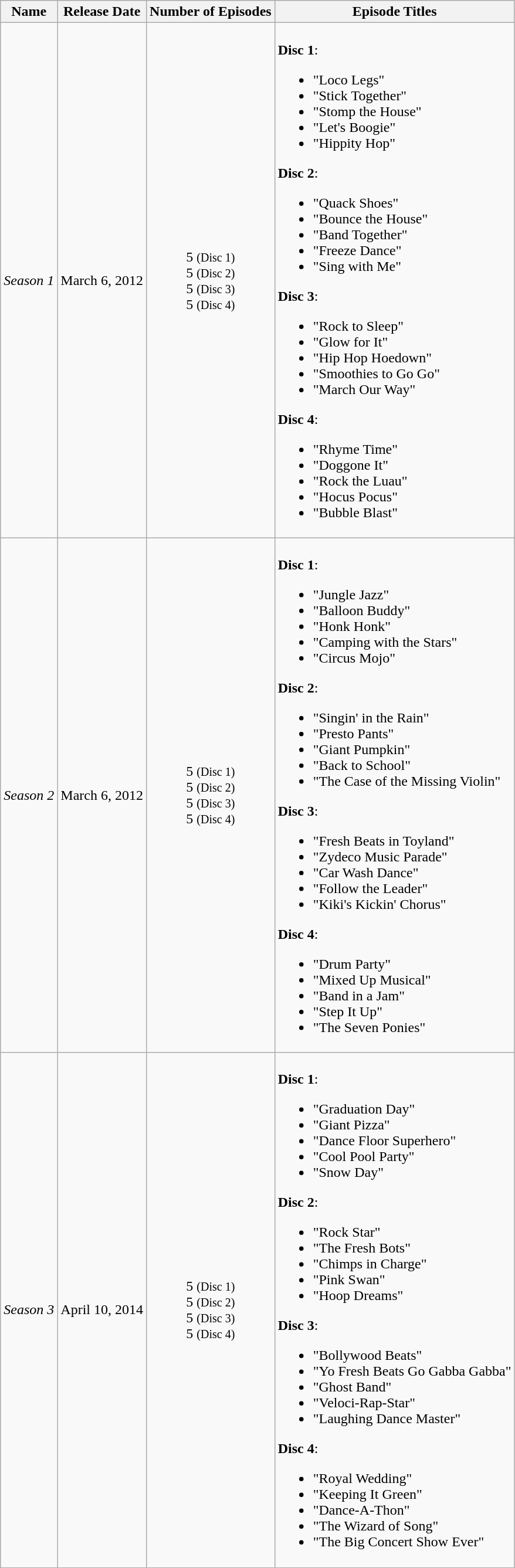<table class="wikitable">
<tr>
<th>Name</th>
<th>Release Date</th>
<th>Number of Episodes</th>
<th>Episode Titles</th>
</tr>
<tr>
<td><em>Season 1</em></td>
<td>March 6, 2012</td>
<td align="center">5 <small>(Disc 1)</small><br>5 <small>(Disc 2)</small><br>5 <small>(Disc 3)</small><br> 5 <small>(Disc 4)</small></td>
<td><br><strong>Disc 1</strong>:<ul><li>"Loco Legs"</li><li>"Stick Together"</li><li>"Stomp the House"</li><li>"Let's Boogie"</li><li>"Hippity Hop"</li></ul><strong>Disc 2</strong>:<ul><li>"Quack Shoes"</li><li>"Bounce the House"</li><li>"Band Together"</li><li>"Freeze Dance"</li><li>"Sing with Me"</li></ul><strong>Disc 3</strong>:<ul><li>"Rock to Sleep"</li><li>"Glow for It"</li><li>"Hip Hop Hoedown"</li><li>"Smoothies to Go Go"</li><li>"March Our Way"</li></ul><strong>Disc 4</strong>:<ul><li>"Rhyme Time"</li><li>"Doggone It"</li><li>"Rock the Luau"</li><li>"Hocus Pocus"</li><li>"Bubble Blast"</li></ul></td>
</tr>
<tr>
<td><em>Season 2</em></td>
<td>March 6, 2012</td>
<td align="center">5 <small>(Disc 1)</small><br>5 <small>(Disc 2)</small><br>5 <small>(Disc 3)</small><br>5 <small>(Disc 4)</small></td>
<td><br><strong>Disc 1</strong>:<ul><li>"Jungle Jazz"</li><li>"Balloon Buddy"</li><li>"Honk Honk"</li><li>"Camping with the Stars"</li><li>"Circus Mojo"</li></ul><strong>Disc 2</strong>:<ul><li>"Singin' in the Rain"</li><li>"Presto Pants"</li><li>"Giant Pumpkin"</li><li>"Back to School"</li><li>"The Case of the Missing Violin"</li></ul><strong>Disc 3</strong>:<ul><li>"Fresh Beats in Toyland"</li><li>"Zydeco Music Parade"</li><li>"Car Wash Dance"</li><li>"Follow the Leader"</li><li>"Kiki's Kickin' Chorus"</li></ul><strong>Disc 4</strong>:<ul><li>"Drum Party"</li><li>"Mixed Up Musical"</li><li>"Band in a Jam"</li><li>"Step It Up"</li><li>"The Seven Ponies"</li></ul></td>
</tr>
<tr>
<td><em>Season 3</em></td>
<td>April 10, 2014</td>
<td align="center">5 <small>(Disc 1)</small><br>5 <small>(Disc 2)</small><br>5 <small>(Disc 3)</small><br>5 <small>(Disc 4)</small></td>
<td><br><strong>Disc 1</strong>:<ul><li>"Graduation Day"</li><li>"Giant Pizza"</li><li>"Dance Floor Superhero"</li><li>"Cool Pool Party"</li><li>"Snow Day"</li></ul><strong>Disc 2</strong>:<ul><li>"Rock Star"</li><li>"The Fresh Bots"</li><li>"Chimps in Charge"</li><li>"Pink Swan"</li><li>"Hoop Dreams"</li></ul><strong>Disc 3</strong>:<ul><li>"Bollywood Beats"</li><li>"Yo Fresh Beats Go Gabba Gabba"</li><li>"Ghost Band"</li><li>"Veloci-Rap-Star"</li><li>"Laughing Dance Master"</li></ul><strong>Disc 4</strong>:<ul><li>"Royal Wedding"</li><li>"Keeping It Green"</li><li>"Dance-A-Thon"</li><li>"The Wizard of Song"</li><li>"The Big Concert Show Ever"</li></ul></td>
</tr>
</table>
